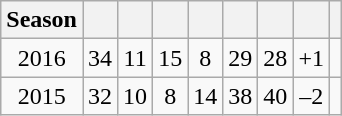<table class="wikitable" style="text-align:center;">
<tr>
<th>Season</th>
<th></th>
<th></th>
<th></th>
<th></th>
<th></th>
<th></th>
<th></th>
<th></th>
</tr>
<tr>
<td>2016</td>
<td>34</td>
<td>11</td>
<td>15</td>
<td>8</td>
<td>29</td>
<td>28</td>
<td>+1</td>
<td></td>
</tr>
<tr>
<td>2015</td>
<td>32</td>
<td>10</td>
<td>8</td>
<td>14</td>
<td>38</td>
<td>40</td>
<td>–2</td>
<td></td>
</tr>
</table>
